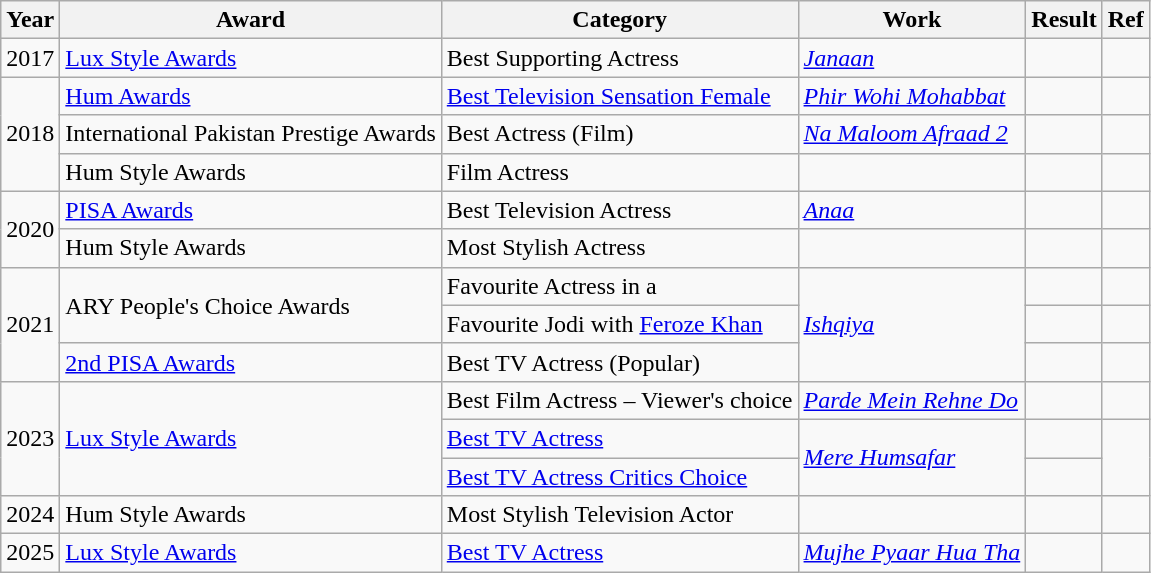<table class="wikitable">
<tr>
<th>Year</th>
<th>Award</th>
<th>Category</th>
<th>Work</th>
<th>Result</th>
<th>Ref</th>
</tr>
<tr>
<td>2017</td>
<td><a href='#'>Lux Style Awards</a></td>
<td>Best Supporting Actress</td>
<td><em><a href='#'>Janaan</a></em></td>
<td></td>
<td></td>
</tr>
<tr>
<td rowspan="3">2018</td>
<td><a href='#'>Hum Awards</a></td>
<td><a href='#'>Best Television Sensation Female</a></td>
<td><em><a href='#'>Phir Wohi Mohabbat</a></em></td>
<td></td>
<td></td>
</tr>
<tr>
<td>International Pakistan Prestige Awards</td>
<td>Best Actress (Film)</td>
<td><em><a href='#'>Na Maloom Afraad 2</a></em></td>
<td></td>
<td></td>
</tr>
<tr>
<td>Hum Style Awards</td>
<td> Film Actress</td>
<td></td>
<td></td>
<td></td>
</tr>
<tr>
<td rowspan="2">2020</td>
<td><a href='#'>PISA Awards</a></td>
<td>Best Television Actress</td>
<td><em><a href='#'>Anaa</a></em></td>
<td></td>
<td></td>
</tr>
<tr>
<td>Hum Style Awards</td>
<td>Most Stylish Actress</td>
<td></td>
<td></td>
<td></td>
</tr>
<tr>
<td rowspan="3">2021</td>
<td rowspan="2">ARY People's Choice Awards</td>
<td>Favourite Actress in a </td>
<td rowspan="3"><em><a href='#'>Ishqiya</a></em></td>
<td></td>
<td></td>
</tr>
<tr>
<td>Favourite Jodi with <a href='#'>Feroze Khan</a></td>
<td></td>
<td></td>
</tr>
<tr>
<td><a href='#'>2nd PISA Awards</a></td>
<td>Best TV Actress (Popular)</td>
<td></td>
<td></td>
</tr>
<tr>
<td rowspan="3">2023</td>
<td rowspan="3"><a href='#'>Lux Style Awards</a></td>
<td>Best Film Actress – Viewer's choice</td>
<td><em><a href='#'>Parde Mein Rehne Do</a></em></td>
<td></td>
<td></td>
</tr>
<tr>
<td><a href='#'>Best TV Actress</a></td>
<td rowspan="2"><em><a href='#'>Mere Humsafar</a></em></td>
<td></td>
<td rowspan="2"></td>
</tr>
<tr>
<td><a href='#'>Best TV Actress Critics Choice</a></td>
<td></td>
</tr>
<tr>
<td>2024</td>
<td>Hum Style Awards</td>
<td>Most Stylish Television Actor </td>
<td></td>
<td></td>
<td></td>
</tr>
<tr>
<td>2025</td>
<td><a href='#'>Lux Style Awards</a></td>
<td><a href='#'>Best TV Actress</a></td>
<td><em><a href='#'>Mujhe Pyaar Hua Tha</a></em></td>
<td></td>
<td></td>
</tr>
</table>
